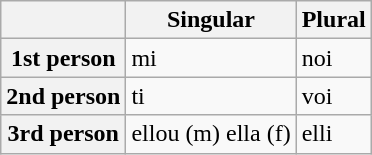<table class="wikitable">
<tr>
<th></th>
<th>Singular</th>
<th>Plural</th>
</tr>
<tr>
<th>1st person</th>
<td>mi</td>
<td>noi</td>
</tr>
<tr>
<th>2nd person</th>
<td>ti</td>
<td>voi</td>
</tr>
<tr>
<th>3rd person</th>
<td>ellou (m) ella (f)</td>
<td>elli</td>
</tr>
</table>
